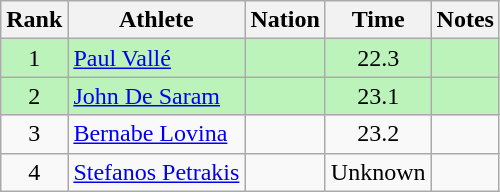<table class="wikitable sortable" style="text-align:center">
<tr>
<th>Rank</th>
<th>Athlete</th>
<th>Nation</th>
<th>Time</th>
<th>Notes</th>
</tr>
<tr bgcolor=#bbf3bb>
<td>1</td>
<td align=left><a href='#'>Paul Vallé</a></td>
<td align=left></td>
<td>22.3</td>
<td></td>
</tr>
<tr bgcolor=#bbf3bb>
<td>2</td>
<td align=left><a href='#'>John De Saram</a></td>
<td align=left></td>
<td>23.1</td>
<td></td>
</tr>
<tr>
<td>3</td>
<td align=left><a href='#'>Bernabe Lovina</a></td>
<td align=left></td>
<td>23.2</td>
<td></td>
</tr>
<tr>
<td>4</td>
<td align=left><a href='#'>Stefanos Petrakis</a></td>
<td align=left></td>
<td data-sort-value=30.0>Unknown</td>
<td></td>
</tr>
</table>
